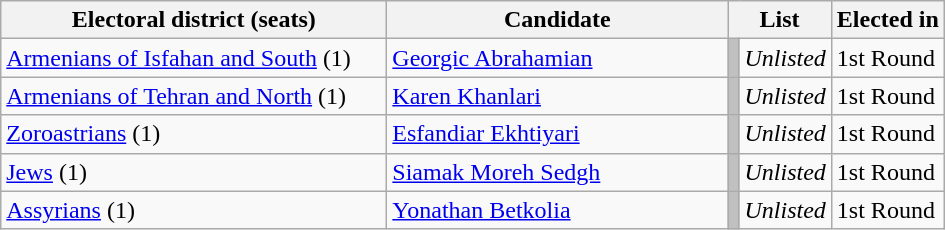<table class="wikitable">
<tr>
<th width="250">Electoral district (seats)</th>
<th width="220">Candidate</th>
<th width="30" colspan="2">List</th>
<th>Elected in</th>
</tr>
<tr>
<td><a href='#'>Armenians of Isfahan and South</a> (1)</td>
<td><a href='#'>Georgic Abrahamian</a></td>
<td style="background:#C0C0C0"></td>
<td><em>Unlisted</em></td>
<td>1st Round</td>
</tr>
<tr>
<td><a href='#'>Armenians of Tehran and North</a> (1)</td>
<td><a href='#'>Karen Khanlari</a></td>
<td style="background:#C0C0C0"></td>
<td><em>Unlisted</em></td>
<td>1st Round</td>
</tr>
<tr>
<td><a href='#'>Zoroastrians</a> (1)</td>
<td><a href='#'>Esfandiar Ekhtiyari</a></td>
<td style="background:#C0C0C0"></td>
<td><em>Unlisted</em></td>
<td>1st Round</td>
</tr>
<tr>
<td><a href='#'>Jews</a> (1)</td>
<td><a href='#'>Siamak Moreh Sedgh</a></td>
<td style="background:#C0C0C0"></td>
<td><em>Unlisted</em></td>
<td>1st Round</td>
</tr>
<tr>
<td><a href='#'>Assyrians</a> (1)</td>
<td><a href='#'>Yonathan Betkolia</a></td>
<td style="background:#C0C0C0"></td>
<td><em>Unlisted</em></td>
<td>1st Round</td>
</tr>
</table>
